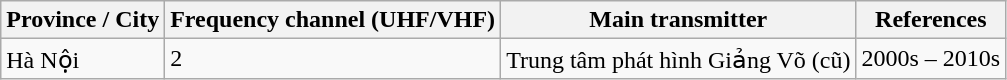<table class=wikitable>
<tr>
<th>Province / City</th>
<th>Frequency channel (UHF/VHF)</th>
<th>Main transmitter</th>
<th>References</th>
</tr>
<tr>
<td>Hà Nội</td>
<td>2</td>
<td>Trung tâm phát hình Giảng Võ (cũ)</td>
<td>2000s – 2010s</td>
</tr>
</table>
